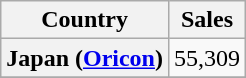<table class="wikitable plainrowheaders" style="text-align:center;">
<tr>
<th>Country</th>
<th>Sales</th>
</tr>
<tr>
<th scope="row">Japan (<a href='#'>Oricon</a>)</th>
<td>55,309 </td>
</tr>
<tr>
</tr>
</table>
